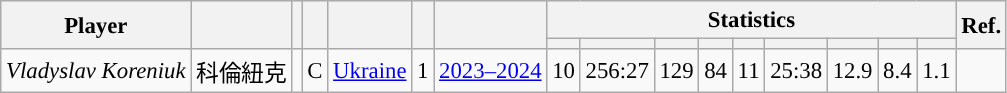<table class="wikitable sortable" style="font-size:95%; text-align:right;">
<tr>
<th rowspan="2">Player</th>
<th rowspan="2"></th>
<th rowspan="2"></th>
<th rowspan="2"></th>
<th rowspan="2"></th>
<th rowspan="2"></th>
<th rowspan="2"></th>
<th colspan="9">Statistics</th>
<th rowspan="2">Ref.</th>
</tr>
<tr>
<th></th>
<th></th>
<th></th>
<th></th>
<th></th>
<th></th>
<th></th>
<th></th>
<th></th>
</tr>
<tr>
<td align="left"><em>Vladyslav Koreniuk</em></td>
<td align="left">科倫紐克</td>
<td align="center"></td>
<td align="center">C</td>
<td align="left"><a href='#'>Ukraine</a></td>
<td align="center">1</td>
<td align="center"><a href='#'>2023–2024</a></td>
<td>10</td>
<td>256:27</td>
<td>129</td>
<td>84</td>
<td>11</td>
<td>25:38</td>
<td>12.9</td>
<td>8.4</td>
<td>1.1</td>
<td align="center"></td>
</tr>
</table>
